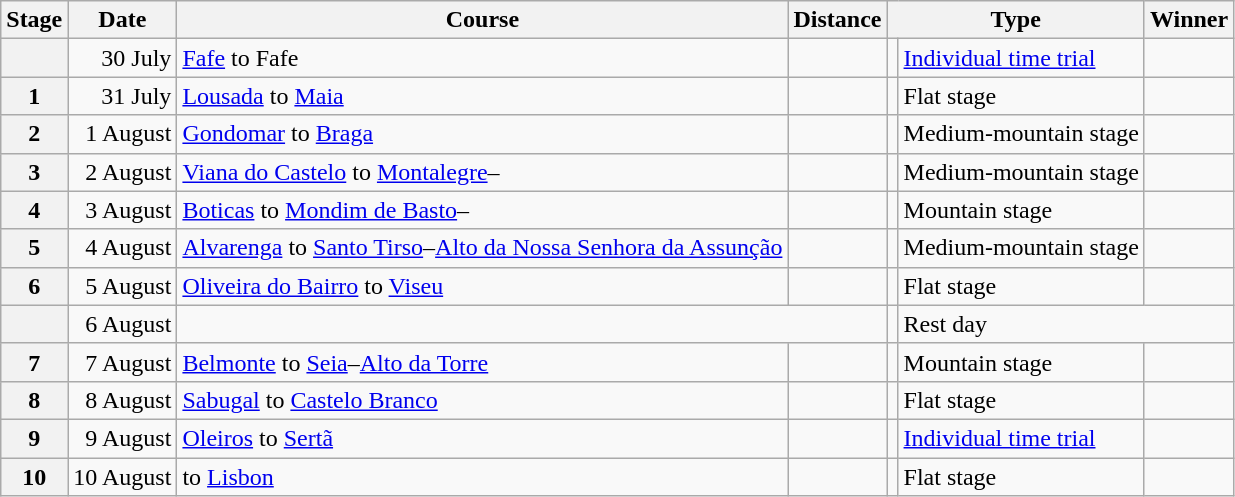<table class="wikitable">
<tr>
<th scope="col">Stage</th>
<th scope="col">Date</th>
<th scope="col">Course</th>
<th scope="col">Distance</th>
<th scope="col" colspan="2">Type</th>
<th scope="col">Winner</th>
</tr>
<tr>
<th style="text-align:center"></th>
<td align=right>30 July</td>
<td><a href='#'>Fafe</a> to Fafe</td>
<td style="text-align:center;"></td>
<td></td>
<td><a href='#'>Individual time trial</a></td>
<td></td>
</tr>
<tr>
<th style="text-align:center">1</th>
<td align=right>31 July</td>
<td><a href='#'>Lousada</a> to <a href='#'>Maia</a></td>
<td style="text-align:center;"></td>
<td></td>
<td>Flat stage</td>
<td></td>
</tr>
<tr>
<th style="text-align:center">2</th>
<td align=right>1 August</td>
<td><a href='#'>Gondomar</a> to <a href='#'>Braga</a></td>
<td style="text-align:center;"></td>
<td></td>
<td>Medium-mountain stage</td>
<td></td>
</tr>
<tr>
<th style="text-align:center">3</th>
<td align=right>2 August</td>
<td><a href='#'>Viana do Castelo</a> to <a href='#'>Montalegre</a>–</td>
<td style="text-align:center;"></td>
<td></td>
<td>Medium-mountain stage</td>
<td></td>
</tr>
<tr>
<th style="text-align:center">4</th>
<td align=right>3 August</td>
<td><a href='#'>Boticas</a> to <a href='#'>Mondim de Basto</a>–</td>
<td style="text-align:center;"></td>
<td></td>
<td>Mountain stage</td>
<td></td>
</tr>
<tr>
<th style="text-align:center">5</th>
<td align=right>4 August</td>
<td><a href='#'>Alvarenga</a> to <a href='#'>Santo Tirso</a>–<a href='#'>Alto da Nossa Senhora da Assunção</a></td>
<td style="text-align:center;"></td>
<td></td>
<td>Medium-mountain stage</td>
<td></td>
</tr>
<tr>
<th style="text-align:center">6</th>
<td align=right>5 August</td>
<td><a href='#'>Oliveira do Bairro</a> to <a href='#'>Viseu</a></td>
<td style="text-align:center;"></td>
<td></td>
<td>Flat stage</td>
<td></td>
</tr>
<tr>
<th scope="row"></th>
<td style="text-align:right;">6 August</td>
<td colspan="2"></td>
<td></td>
<td colspan="3">Rest day</td>
</tr>
<tr>
<th style="text-align:center">7</th>
<td align=right>7 August</td>
<td><a href='#'>Belmonte</a> to <a href='#'>Seia</a>–<a href='#'>Alto da Torre</a></td>
<td style="text-align:center;"></td>
<td></td>
<td>Mountain stage</td>
<td></td>
</tr>
<tr>
<th style="text-align:center">8</th>
<td align=right>8 August</td>
<td><a href='#'>Sabugal</a> to <a href='#'>Castelo Branco</a></td>
<td style="text-align:center;"></td>
<td></td>
<td>Flat stage</td>
<td></td>
</tr>
<tr>
<th style="text-align:center">9</th>
<td align=right>9 August</td>
<td><a href='#'>Oleiros</a> to <a href='#'>Sertã</a></td>
<td style="text-align:center;"></td>
<td></td>
<td><a href='#'>Individual time trial</a></td>
<td></td>
</tr>
<tr>
<th style="text-align:center">10</th>
<td align=right>10 August</td>
<td> to <a href='#'>Lisbon</a></td>
<td style="text-align:center;"></td>
<td></td>
<td>Flat stage</td>
<td></td>
</tr>
</table>
